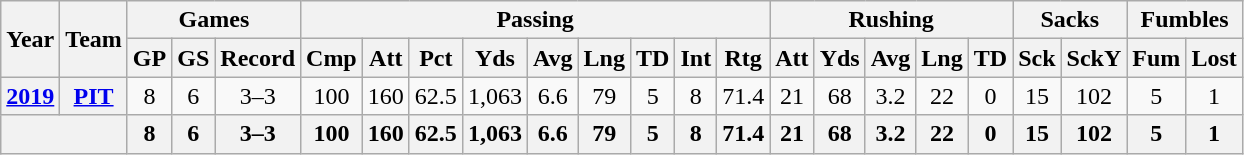<table class= "wikitable" style="text-align:center;">
<tr>
<th rowspan="2">Year</th>
<th rowspan="2">Team</th>
<th colspan="3">Games</th>
<th colspan="9">Passing</th>
<th colspan="5">Rushing</th>
<th colspan="2">Sacks</th>
<th colspan="2">Fumbles</th>
</tr>
<tr>
<th>GP</th>
<th>GS</th>
<th>Record</th>
<th>Cmp</th>
<th>Att</th>
<th>Pct</th>
<th>Yds</th>
<th>Avg</th>
<th>Lng</th>
<th>TD</th>
<th>Int</th>
<th>Rtg</th>
<th>Att</th>
<th>Yds</th>
<th>Avg</th>
<th>Lng</th>
<th>TD</th>
<th>Sck</th>
<th>SckY</th>
<th>Fum</th>
<th>Lost</th>
</tr>
<tr>
<th><a href='#'>2019</a></th>
<th><a href='#'>PIT</a></th>
<td>8</td>
<td>6</td>
<td>3–3</td>
<td>100</td>
<td>160</td>
<td>62.5</td>
<td>1,063</td>
<td>6.6</td>
<td>79</td>
<td>5</td>
<td>8</td>
<td>71.4</td>
<td>21</td>
<td>68</td>
<td>3.2</td>
<td>22</td>
<td>0</td>
<td>15</td>
<td>102</td>
<td>5</td>
<td>1</td>
</tr>
<tr>
<th colspan="2"></th>
<th>8</th>
<th>6</th>
<th>3–3</th>
<th>100</th>
<th>160</th>
<th>62.5</th>
<th>1,063</th>
<th>6.6</th>
<th>79</th>
<th>5</th>
<th>8</th>
<th>71.4</th>
<th>21</th>
<th>68</th>
<th>3.2</th>
<th>22</th>
<th>0</th>
<th>15</th>
<th>102</th>
<th>5</th>
<th>1</th>
</tr>
</table>
